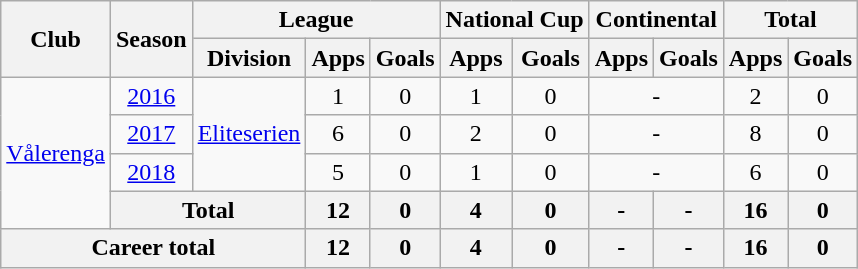<table class="wikitable" style="text-align: center;">
<tr>
<th rowspan="2">Club</th>
<th rowspan="2">Season</th>
<th colspan="3">League</th>
<th colspan="2">National Cup</th>
<th colspan="2">Continental</th>
<th colspan="2">Total</th>
</tr>
<tr>
<th>Division</th>
<th>Apps</th>
<th>Goals</th>
<th>Apps</th>
<th>Goals</th>
<th>Apps</th>
<th>Goals</th>
<th>Apps</th>
<th>Goals</th>
</tr>
<tr>
<td rowspan="4" valign="center"><a href='#'>Vålerenga</a></td>
<td><a href='#'>2016</a></td>
<td rowspan="3" valign="center"><a href='#'>Eliteserien</a></td>
<td>1</td>
<td>0</td>
<td>1</td>
<td>0</td>
<td colspan="2">-</td>
<td>2</td>
<td>0</td>
</tr>
<tr>
<td><a href='#'>2017</a></td>
<td>6</td>
<td>0</td>
<td>2</td>
<td>0</td>
<td colspan="2">-</td>
<td>8</td>
<td>0</td>
</tr>
<tr>
<td><a href='#'>2018</a></td>
<td>5</td>
<td>0</td>
<td>1</td>
<td>0</td>
<td colspan="2">-</td>
<td>6</td>
<td>0</td>
</tr>
<tr>
<th colspan="2">Total</th>
<th>12</th>
<th>0</th>
<th>4</th>
<th>0</th>
<th>-</th>
<th>-</th>
<th>16</th>
<th>0</th>
</tr>
<tr>
<th colspan="3">Career total</th>
<th>12</th>
<th>0</th>
<th>4</th>
<th>0</th>
<th>-</th>
<th>-</th>
<th>16</th>
<th>0</th>
</tr>
</table>
